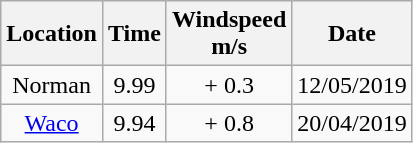<table class="wikitable" style= "text-align: center">
<tr>
<th>Location</th>
<th>Time</th>
<th>Windspeed<br>m/s</th>
<th>Date</th>
</tr>
<tr>
<td>Norman</td>
<td>9.99</td>
<td>+ 0.3</td>
<td>12/05/2019</td>
</tr>
<tr>
<td><a href='#'>Waco</a></td>
<td>9.94</td>
<td>+ 0.8</td>
<td>20/04/2019</td>
</tr>
</table>
